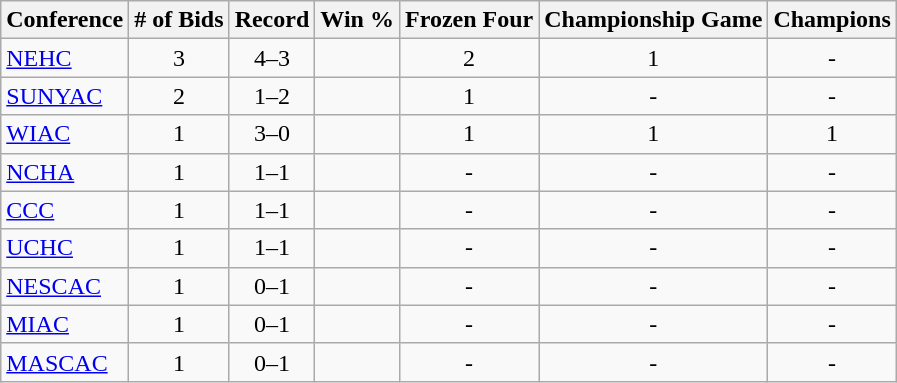<table class="wikitable sortable">
<tr>
<th>Conference</th>
<th># of Bids</th>
<th>Record</th>
<th>Win %</th>
<th>Frozen Four</th>
<th>Championship Game</th>
<th>Champions</th>
</tr>
<tr align="center">
<td align="left"><a href='#'>NEHC</a></td>
<td>3</td>
<td>4–3</td>
<td></td>
<td>2</td>
<td>1</td>
<td>-</td>
</tr>
<tr align="center">
<td align="left"><a href='#'>SUNYAC</a></td>
<td>2</td>
<td>1–2</td>
<td></td>
<td>1</td>
<td>-</td>
<td>-</td>
</tr>
<tr align="center">
<td align="left"><a href='#'>WIAC</a></td>
<td>1</td>
<td>3–0</td>
<td></td>
<td>1</td>
<td>1</td>
<td>1</td>
</tr>
<tr align="center">
<td align="left"><a href='#'>NCHA</a></td>
<td>1</td>
<td>1–1</td>
<td></td>
<td>-</td>
<td>-</td>
<td>-</td>
</tr>
<tr align="center">
<td align="left"><a href='#'>CCC</a></td>
<td>1</td>
<td>1–1</td>
<td></td>
<td>-</td>
<td>-</td>
<td>-</td>
</tr>
<tr align="center">
<td align="left"><a href='#'>UCHC</a></td>
<td>1</td>
<td>1–1</td>
<td></td>
<td>-</td>
<td>-</td>
<td>-</td>
</tr>
<tr align="center">
<td align="left"><a href='#'>NESCAC</a></td>
<td>1</td>
<td>0–1</td>
<td></td>
<td>-</td>
<td>-</td>
<td>-</td>
</tr>
<tr align="center">
<td align="left"><a href='#'>MIAC</a></td>
<td>1</td>
<td>0–1</td>
<td></td>
<td>-</td>
<td>-</td>
<td>-</td>
</tr>
<tr align="center">
<td align="left"><a href='#'>MASCAC</a></td>
<td>1</td>
<td>0–1</td>
<td></td>
<td>-</td>
<td>-</td>
<td>-</td>
</tr>
</table>
